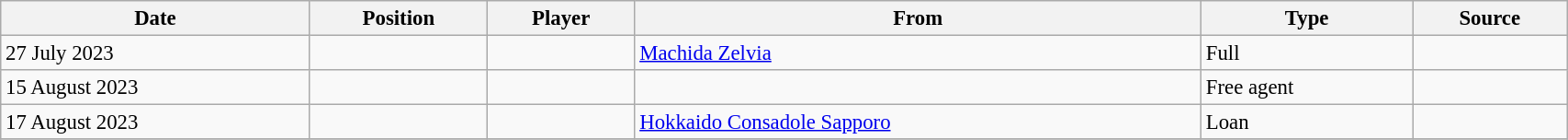<table class="wikitable sortable" style="width:90%; text-align:center; font-size:95%; text-align:left;">
<tr>
<th>Date</th>
<th>Position</th>
<th>Player</th>
<th>From</th>
<th>Type</th>
<th>Source</th>
</tr>
<tr>
<td>27 July 2023</td>
<td></td>
<td></td>
<td> <a href='#'>Machida Zelvia</a></td>
<td>Full</td>
<td></td>
</tr>
<tr>
<td>15 August 2023</td>
<td></td>
<td></td>
<td></td>
<td>Free agent</td>
<td></td>
</tr>
<tr>
<td>17 August 2023</td>
<td></td>
<td></td>
<td> <a href='#'>Hokkaido Consadole Sapporo</a></td>
<td>Loan</td>
<td></td>
</tr>
<tr>
</tr>
</table>
